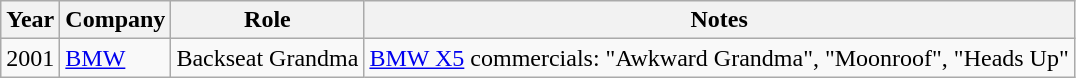<table class="wikitable plainrowheaders">
<tr>
<th scope="col">Year</th>
<th scope="col">Company</th>
<th scope="col">Role</th>
<th scope="col">Notes</th>
</tr>
<tr>
<td>2001</td>
<td><a href='#'>BMW</a></td>
<td>Backseat Grandma</td>
<td><a href='#'>BMW X5</a> commercials: "Awkward Grandma", "Moonroof", "Heads Up"</td>
</tr>
</table>
